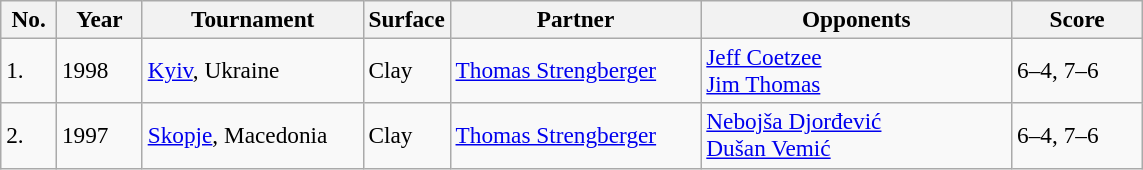<table class="sortable wikitable" style=font-size:97%>
<tr>
<th width=30>No.</th>
<th width=50>Year</th>
<th width=140>Tournament</th>
<th width=50>Surface</th>
<th width=160>Partner</th>
<th width=200>Opponents</th>
<th style="width:80px" class="unsortable">Score</th>
</tr>
<tr>
<td>1.</td>
<td>1998</td>
<td><a href='#'>Kyiv</a>, Ukraine</td>
<td>Clay</td>
<td> <a href='#'>Thomas Strengberger</a></td>
<td> <a href='#'>Jeff Coetzee</a><br> <a href='#'>Jim Thomas</a></td>
<td>6–4, 7–6</td>
</tr>
<tr>
<td>2.</td>
<td>1997</td>
<td><a href='#'>Skopje</a>, Macedonia</td>
<td>Clay</td>
<td> <a href='#'>Thomas Strengberger</a></td>
<td> <a href='#'>Nebojša Djorđević</a><br> <a href='#'>Dušan Vemić</a></td>
<td>6–4, 7–6</td>
</tr>
</table>
